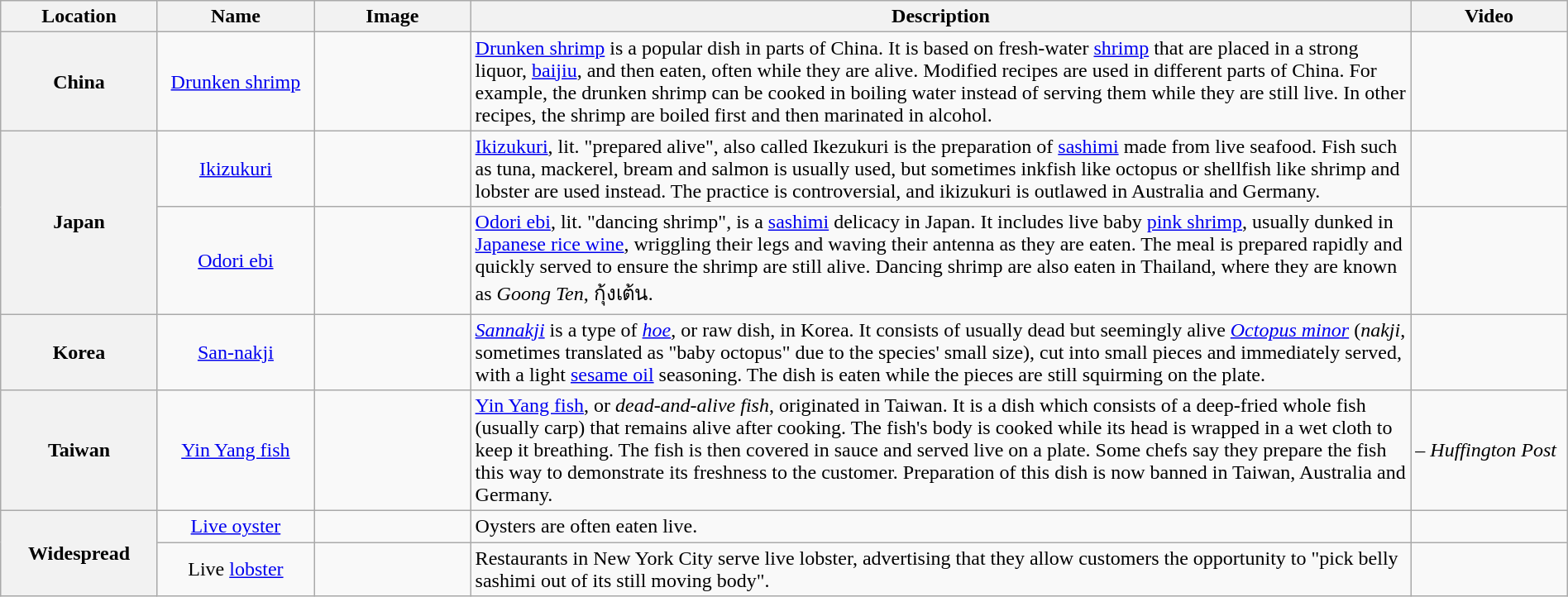<table class="wikitable sortable" style="width:100%;">
<tr>
<th style="width:10%;">Location</th>
<th style="width:10%;">Name</th>
<th style="width:10%;">Image</th>
<th style="width:60%;">Description</th>
<th style="width:10%;">Video</th>
</tr>
<tr>
<th rowspan=1 align="center">China</th>
<td align="center"><a href='#'>Drunken shrimp</a></td>
<td></td>
<td><a href='#'>Drunken shrimp</a> is a popular dish in parts of China. It is based on fresh-water <a href='#'>shrimp</a> that are placed in a strong liquor, <a href='#'>baijiu</a>, and then eaten, often while they are alive. Modified recipes are used in different parts of China. For example, the drunken shrimp can be cooked in boiling water instead of serving them while they are still live. In other recipes, the shrimp are boiled first and then marinated in alcohol.</td>
<td></td>
</tr>
<tr>
<th rowspan=2 align="center">Japan</th>
<td align="center"><a href='#'>Ikizukuri</a></td>
<td></td>
<td><a href='#'>Ikizukuri</a>, lit. "prepared alive", also called Ikezukuri is the preparation of <a href='#'>sashimi</a> made from live seafood. Fish such as tuna, mackerel, bream and salmon is usually used, but sometimes inkfish like octopus or shellfish like shrimp and lobster are used instead. The practice is controversial, and ikizukuri is outlawed in Australia and Germany.</td>
</tr>
<tr>
<td align="center"><a href='#'>Odori ebi</a></td>
<td></td>
<td><a href='#'>Odori ebi</a>, lit. "dancing shrimp", is a <a href='#'>sashimi</a> delicacy in Japan. It includes live baby <a href='#'>pink shrimp</a>, usually dunked in <a href='#'>Japanese rice wine</a>, wriggling their legs and waving their antenna as they are eaten. The meal is prepared rapidly and quickly served to ensure the shrimp are still alive. Dancing shrimp are also eaten in Thailand, where they are known as <em>Goong Ten</em>, กุ้งเต้น.</td>
<td></td>
</tr>
<tr>
<th rowspan=1 align="center">Korea</th>
<td align="center"><a href='#'>San-nakji</a></td>
<td></td>
<td><em><a href='#'>Sannakji</a></em> is a type of <em><a href='#'>hoe</a></em>, or raw dish, in Korea. It consists of usually dead but seemingly alive <em><a href='#'>Octopus minor</a></em> (<em>nakji</em>, sometimes translated as "baby octopus" due to the species' small size), cut into small pieces and immediately served, with a light <a href='#'>sesame oil</a> seasoning. The dish is eaten while the pieces are still squirming on the plate.</td>
<td></td>
</tr>
<tr>
<th rowspan=1 align="center">Taiwan</th>
<td align="center"><a href='#'>Yin Yang fish</a></td>
<td></td>
<td><a href='#'>Yin Yang fish</a>, or <em>dead-and-alive fish</em>, originated in Taiwan. It is a dish which consists of a deep-fried whole fish (usually carp) that remains alive after cooking. The fish's body is cooked while its head is wrapped in a wet cloth to keep it breathing. The fish is then covered in sauce and served live on a plate. Some chefs say they prepare the fish this way to demonstrate its freshness to the customer. Preparation of this dish is now banned in Taiwan, Australia and Germany.</td>
<td> – <em>Huffington Post</em></td>
</tr>
<tr>
<th rowspan=2 align="center">Widespread</th>
<td align="center"><a href='#'>Live oyster</a></td>
<td></td>
<td>Oysters are often eaten live.</td>
</tr>
<tr>
<td align="center">Live <a href='#'>lobster</a></td>
<td></td>
<td>Restaurants in New York City serve live lobster, advertising that they allow customers the opportunity to "pick belly sashimi out of its still moving body".</td>
<td></td>
</tr>
</table>
